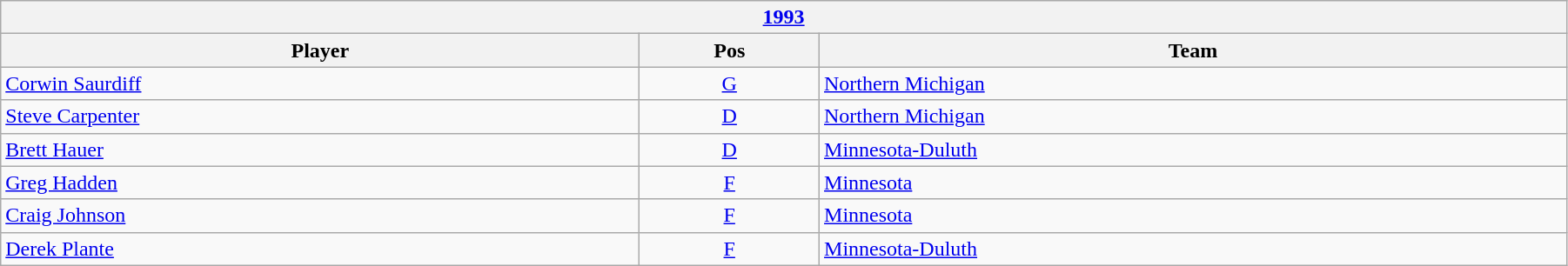<table class="wikitable" width=95%>
<tr>
<th colspan=3><a href='#'>1993</a></th>
</tr>
<tr>
<th>Player</th>
<th>Pos</th>
<th>Team</th>
</tr>
<tr>
<td><a href='#'>Corwin Saurdiff</a></td>
<td align=center><a href='#'>G</a></td>
<td><a href='#'>Northern Michigan</a></td>
</tr>
<tr>
<td><a href='#'>Steve Carpenter</a></td>
<td align=center><a href='#'>D</a></td>
<td><a href='#'>Northern Michigan</a></td>
</tr>
<tr>
<td><a href='#'>Brett Hauer</a></td>
<td align=center><a href='#'>D</a></td>
<td><a href='#'>Minnesota-Duluth</a></td>
</tr>
<tr>
<td><a href='#'>Greg Hadden</a></td>
<td align=center><a href='#'>F</a></td>
<td><a href='#'>Minnesota</a></td>
</tr>
<tr>
<td><a href='#'>Craig Johnson</a></td>
<td align=center><a href='#'>F</a></td>
<td><a href='#'>Minnesota</a></td>
</tr>
<tr>
<td><a href='#'>Derek Plante</a></td>
<td align=center><a href='#'>F</a></td>
<td><a href='#'>Minnesota-Duluth</a></td>
</tr>
</table>
